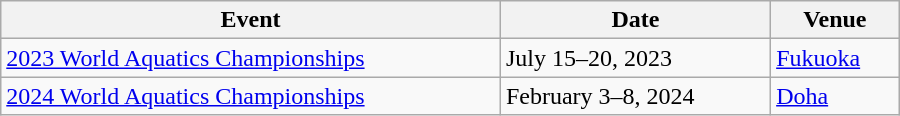<table class="wikitable" width="600">
<tr>
<th scope="col">Event</th>
<th scope="col">Date</th>
<th scope="col">Venue</th>
</tr>
<tr>
<td><a href='#'>2023 World Aquatics Championships</a></td>
<td>July 15–20, 2023</td>
<td> <a href='#'>Fukuoka</a></td>
</tr>
<tr>
<td><a href='#'>2024 World Aquatics Championships</a></td>
<td>February 3–8, 2024</td>
<td> <a href='#'>Doha</a></td>
</tr>
</table>
